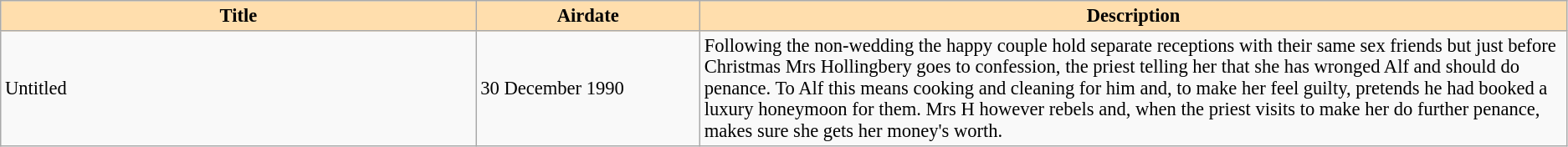<table class="wikitable" border=1 style="font-size: 94%">
<tr>
<th style="background:#ffdead" width=17%>Title</th>
<th style="background:#ffdead" width=8%>Airdate</th>
<th style="background:#ffdead" width=31%>Description</th>
</tr>
<tr>
<td>Untitled</td>
<td>30 December 1990</td>
<td>Following the non-wedding the happy couple hold separate receptions with their same sex friends but just before Christmas Mrs Hollingbery goes to confession, the priest telling her that she has wronged Alf and should do penance. To Alf this means cooking and cleaning for him and, to make her feel guilty, pretends he had booked a luxury honeymoon for them. Mrs H however rebels and, when the priest visits to make her do further penance, makes sure she gets her money's worth.</td>
</tr>
</table>
